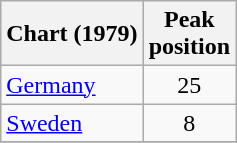<table class="wikitable sortable">
<tr>
<th align="left">Chart (1979)</th>
<th align="left">Peak<br>position</th>
</tr>
<tr>
<td align="left"><a href='#'>Germany</a></td>
<td align="center">25</td>
</tr>
<tr>
<td align="left"><a href='#'>Sweden</a></td>
<td align="center">8</td>
</tr>
<tr>
</tr>
</table>
